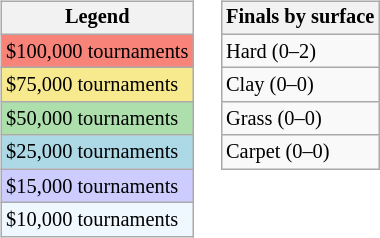<table>
<tr valign=top>
<td><br><table class=wikitable style="font-size:85%">
<tr>
<th>Legend</th>
</tr>
<tr style="background:#f88379;">
<td>$100,000 tournaments</td>
</tr>
<tr style="background:#f7e98e;">
<td>$75,000 tournaments</td>
</tr>
<tr style="background:#addfad;">
<td>$50,000 tournaments</td>
</tr>
<tr style="background:lightblue;">
<td>$25,000 tournaments</td>
</tr>
<tr style="background:#ccccff;">
<td>$15,000 tournaments</td>
</tr>
<tr style="background:#f0f8ff;">
<td>$10,000 tournaments</td>
</tr>
</table>
</td>
<td><br><table class=wikitable style="font-size:85%">
<tr>
<th>Finals by surface</th>
</tr>
<tr>
<td>Hard (0–2)</td>
</tr>
<tr>
<td>Clay (0–0)</td>
</tr>
<tr>
<td>Grass (0–0)</td>
</tr>
<tr>
<td>Carpet (0–0)</td>
</tr>
</table>
</td>
</tr>
</table>
